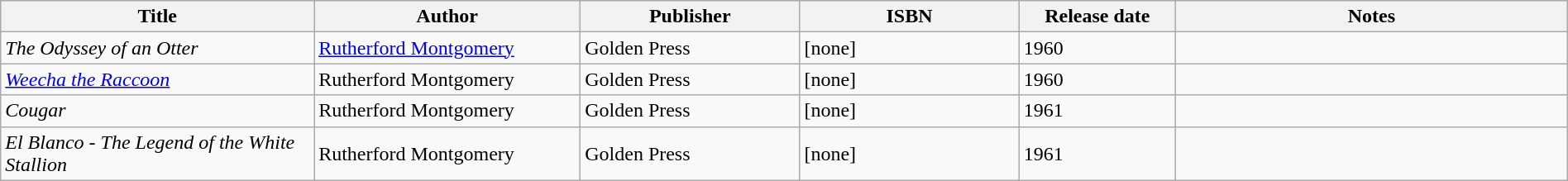<table class="wikitable" width=100%>
<tr>
<th width=20%>Title</th>
<th width=17%>Author</th>
<th width=14%>Publisher</th>
<th width=14%>ISBN</th>
<th width=10%>Release date</th>
<th width=25%>Notes</th>
</tr>
<tr>
<td><em>The Odyssey of an Otter</em></td>
<td><a href='#'>Rutherford Montgomery</a></td>
<td>Golden Press</td>
<td>[none]</td>
<td>1960</td>
<td></td>
</tr>
<tr>
<td><em><a href='#'>Weecha the Raccoon</a></em></td>
<td>Rutherford Montgomery</td>
<td>Golden Press</td>
<td>[none]</td>
<td>1960</td>
<td></td>
</tr>
<tr>
<td><em>Cougar</em></td>
<td>Rutherford Montgomery</td>
<td>Golden Press</td>
<td>[none]</td>
<td>1961</td>
<td></td>
</tr>
<tr>
<td><em>El Blanco - The Legend of the White Stallion</em></td>
<td>Rutherford Montgomery</td>
<td>Golden Press</td>
<td>[none]</td>
<td>1961</td>
<td></td>
</tr>
</table>
